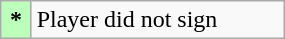<table class="wikitable" style="width:15%;">
<tr>
<th scope="row" style="background:#bfb;">*</th>
<td>Player did not sign</td>
</tr>
</table>
